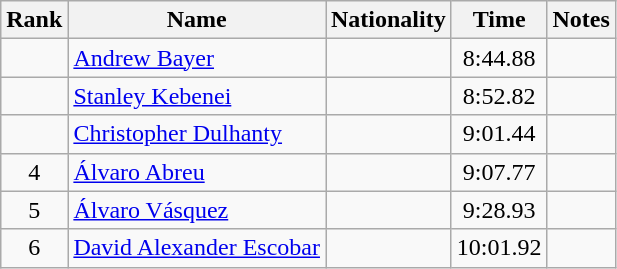<table class="wikitable sortable" style="text-align:center">
<tr>
<th>Rank</th>
<th>Name</th>
<th>Nationality</th>
<th>Time</th>
<th>Notes</th>
</tr>
<tr>
<td align=center></td>
<td align=left><a href='#'>Andrew Bayer</a></td>
<td align=left></td>
<td>8:44.88</td>
<td></td>
</tr>
<tr>
<td align=center></td>
<td align=left><a href='#'>Stanley Kebenei</a></td>
<td align=left></td>
<td>8:52.82</td>
<td></td>
</tr>
<tr>
<td align=center></td>
<td align=left><a href='#'>Christopher Dulhanty</a></td>
<td align=left></td>
<td>9:01.44</td>
<td></td>
</tr>
<tr>
<td align=center>4</td>
<td align=left><a href='#'>Álvaro Abreu</a></td>
<td align=left></td>
<td>9:07.77</td>
<td></td>
</tr>
<tr>
<td align=center>5</td>
<td align=left><a href='#'>Álvaro Vásquez</a></td>
<td align=left></td>
<td>9:28.93</td>
<td></td>
</tr>
<tr>
<td align=center>6</td>
<td align=left><a href='#'>David Alexander Escobar</a></td>
<td align=left></td>
<td>10:01.92</td>
<td></td>
</tr>
</table>
